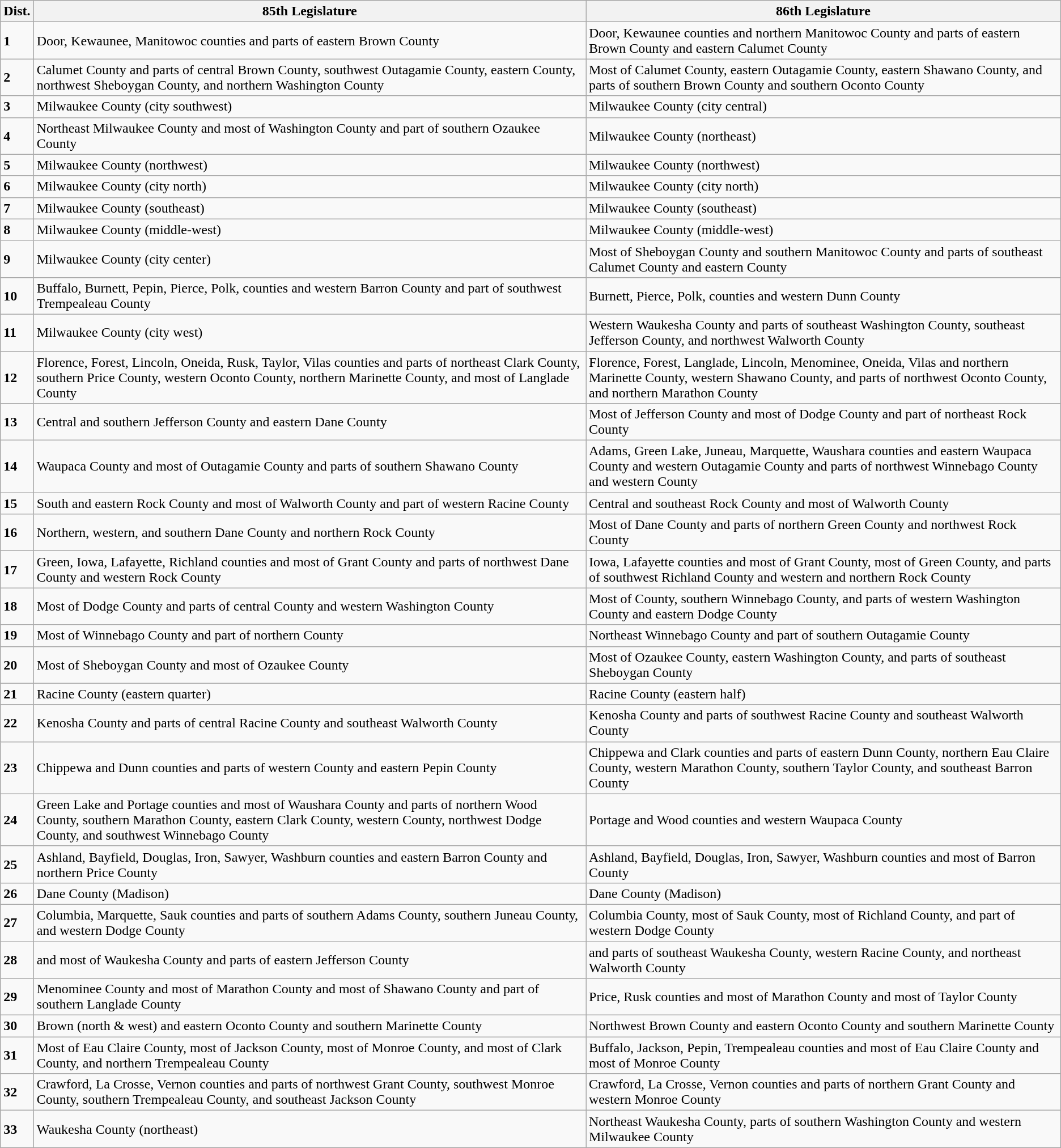<table class="wikitable">
<tr>
<th>Dist.</th>
<th>85th Legislature</th>
<th>86th Legislature</th>
</tr>
<tr>
<td><strong>1</strong></td>
<td>Door, Kewaunee, Manitowoc counties and parts of eastern Brown County</td>
<td>Door, Kewaunee counties and northern Manitowoc County and parts of eastern Brown County and eastern Calumet County</td>
</tr>
<tr>
<td><strong>2</strong></td>
<td>Calumet County and parts of central Brown County, southwest Outagamie County, eastern  County, northwest Sheboygan County, and northern Washington County</td>
<td>Most of Calumet County, eastern Outagamie County, eastern Shawano County, and parts of southern Brown County and southern Oconto County</td>
</tr>
<tr>
<td><strong>3</strong></td>
<td>Milwaukee County (city southwest)</td>
<td>Milwaukee County (city central)</td>
</tr>
<tr>
<td><strong>4</strong></td>
<td>Northeast Milwaukee County and most of Washington County and part of southern Ozaukee County</td>
<td>Milwaukee County (northeast)</td>
</tr>
<tr>
<td><strong>5</strong></td>
<td>Milwaukee County (northwest)</td>
<td>Milwaukee County (northwest)</td>
</tr>
<tr>
<td><strong>6</strong></td>
<td>Milwaukee County (city north)</td>
<td>Milwaukee County (city north)</td>
</tr>
<tr>
<td><strong>7</strong></td>
<td>Milwaukee County (southeast)</td>
<td>Milwaukee County (southeast)</td>
</tr>
<tr>
<td><strong>8</strong></td>
<td>Milwaukee County (middle-west)</td>
<td>Milwaukee County (middle-west)</td>
</tr>
<tr>
<td><strong>9</strong></td>
<td>Milwaukee County (city center)</td>
<td>Most of Sheboygan County and southern Manitowoc County and parts of southeast Calumet County and eastern  County</td>
</tr>
<tr>
<td><strong>10</strong></td>
<td>Buffalo, Burnett, Pepin, Pierce, Polk,  counties and western Barron County and part of southwest Trempealeau County</td>
<td>Burnett, Pierce, Polk,  counties and western Dunn County</td>
</tr>
<tr>
<td><strong>11</strong></td>
<td>Milwaukee County (city west)</td>
<td>Western Waukesha County and parts of southeast Washington County, southeast Jefferson County, and northwest Walworth County</td>
</tr>
<tr>
<td><strong>12</strong></td>
<td>Florence, Forest, Lincoln, Oneida, Rusk, Taylor, Vilas counties and parts of northeast Clark County, southern Price County, western Oconto County, northern Marinette County, and most of Langlade County</td>
<td>Florence, Forest, Langlade, Lincoln, Menominee, Oneida, Vilas and northern Marinette County, western Shawano County, and parts of northwest Oconto County, and northern Marathon County</td>
</tr>
<tr>
<td><strong>13</strong></td>
<td>Central and southern Jefferson County and eastern Dane County</td>
<td>Most of Jefferson County and most of Dodge County and part of northeast Rock County</td>
</tr>
<tr>
<td><strong>14</strong></td>
<td>Waupaca County and most of Outagamie County and parts of southern Shawano County</td>
<td>Adams, Green Lake, Juneau, Marquette, Waushara counties and eastern Waupaca County and western Outagamie County and parts of northwest Winnebago County and western  County</td>
</tr>
<tr>
<td><strong>15</strong></td>
<td>South and eastern Rock County and most of Walworth County and part of western Racine County</td>
<td>Central and southeast Rock County and most of Walworth County</td>
</tr>
<tr>
<td><strong>16</strong></td>
<td>Northern, western, and southern Dane County and northern Rock County</td>
<td>Most of Dane County and parts of northern Green County and northwest Rock County</td>
</tr>
<tr>
<td><strong>17</strong></td>
<td>Green, Iowa, Lafayette, Richland counties and most of Grant County and parts of northwest Dane County and western Rock County</td>
<td>Iowa, Lafayette counties and most of Grant County, most of Green County, and parts of southwest Richland County and western and northern Rock County</td>
</tr>
<tr>
<td><strong>18</strong></td>
<td>Most of Dodge County and parts of central  County and western Washington County</td>
<td>Most of  County, southern Winnebago County, and parts of western Washington County and eastern Dodge County</td>
</tr>
<tr>
<td><strong>19</strong></td>
<td>Most of Winnebago County and part of northern  County</td>
<td>Northeast Winnebago County and part of southern Outagamie County</td>
</tr>
<tr>
<td><strong>20</strong></td>
<td>Most of Sheboygan County and most of Ozaukee County</td>
<td>Most of Ozaukee County, eastern Washington County, and parts of southeast Sheboygan County</td>
</tr>
<tr>
<td><strong>21</strong></td>
<td>Racine County (eastern quarter)</td>
<td>Racine County (eastern half)</td>
</tr>
<tr>
<td><strong>22</strong></td>
<td>Kenosha County and parts of central Racine County and southeast Walworth County</td>
<td>Kenosha County and parts of southwest Racine County and southeast Walworth County</td>
</tr>
<tr>
<td><strong>23</strong></td>
<td>Chippewa and Dunn counties and parts of western  County and eastern Pepin County</td>
<td>Chippewa and Clark counties and parts of eastern Dunn County, northern Eau Claire County, western Marathon County, southern Taylor County, and southeast Barron County</td>
</tr>
<tr>
<td><strong>24</strong></td>
<td>Green Lake and Portage counties and most of Waushara County and parts of northern Wood County, southern Marathon County, eastern Clark County, western  County, northwest Dodge County, and southwest Winnebago County</td>
<td>Portage and Wood counties and western Waupaca County</td>
</tr>
<tr>
<td><strong>25</strong></td>
<td>Ashland, Bayfield, Douglas, Iron, Sawyer, Washburn counties and eastern Barron County and northern Price County</td>
<td>Ashland, Bayfield, Douglas, Iron, Sawyer, Washburn counties and most of Barron County</td>
</tr>
<tr>
<td><strong>26</strong></td>
<td>Dane County (Madison)</td>
<td>Dane County (Madison)</td>
</tr>
<tr>
<td><strong>27</strong></td>
<td>Columbia, Marquette, Sauk counties and parts of southern Adams County, southern Juneau County, and western Dodge County</td>
<td>Columbia County, most of Sauk County, most of Richland County, and part of western Dodge County</td>
</tr>
<tr>
<td><strong>28</strong></td>
<td> and most of Waukesha County and parts of eastern Jefferson County</td>
<td> and parts of southeast Waukesha County, western Racine County, and northeast Walworth County</td>
</tr>
<tr>
<td><strong>29</strong></td>
<td>Menominee County and most of Marathon County and most of Shawano County and part of southern Langlade County</td>
<td>Price, Rusk counties and most of Marathon County and most of Taylor County</td>
</tr>
<tr>
<td><strong>30</strong></td>
<td>Brown (north & west) and eastern Oconto County and southern Marinette County</td>
<td>Northwest Brown County and eastern Oconto County and southern Marinette County</td>
</tr>
<tr>
<td><strong>31</strong></td>
<td>Most of Eau Claire County, most of Jackson County, most of Monroe County, and most of Clark County, and northern Trempealeau County</td>
<td>Buffalo, Jackson, Pepin, Trempealeau counties and most of Eau Claire County and most of Monroe County</td>
</tr>
<tr>
<td><strong>32</strong></td>
<td>Crawford, La Crosse, Vernon counties and parts of northwest Grant County, southwest Monroe County, southern Trempealeau County, and southeast Jackson County</td>
<td>Crawford, La Crosse, Vernon counties and parts of northern Grant County and western Monroe County</td>
</tr>
<tr>
<td><strong>33</strong></td>
<td>Waukesha County (northeast)</td>
<td>Northeast Waukesha County, parts of southern Washington County and western Milwaukee County</td>
</tr>
</table>
